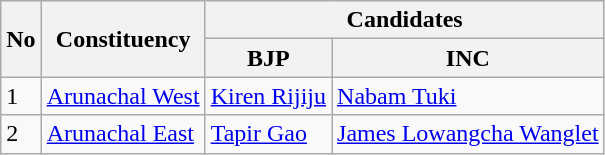<table class="wikitable sortable">
<tr>
<th rowspan="2">No</th>
<th rowspan="2">Constituency</th>
<th colspan="2">Candidates</th>
</tr>
<tr>
<th>BJP</th>
<th>INC</th>
</tr>
<tr>
<td>1</td>
<td><a href='#'>Arunachal West</a></td>
<td><a href='#'>Kiren Rijiju</a></td>
<td><a href='#'>Nabam Tuki</a></td>
</tr>
<tr>
<td>2</td>
<td><a href='#'>Arunachal East</a></td>
<td><a href='#'>Tapir Gao</a></td>
<td><a href='#'>James Lowangcha Wanglet</a></td>
</tr>
</table>
